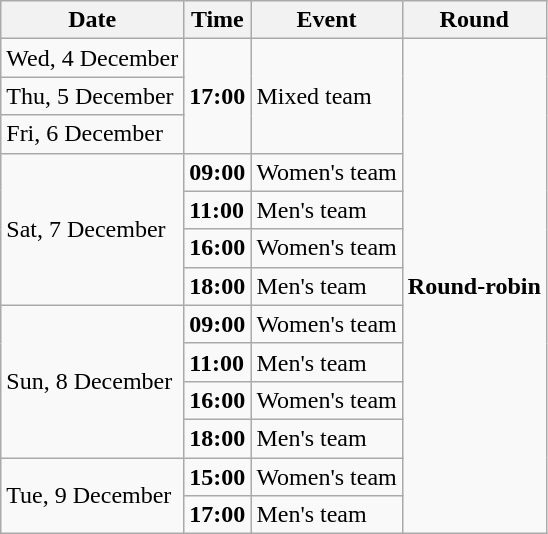<table class="wikitable">
<tr>
<th>Date</th>
<th>Time</th>
<th>Event</th>
<th>Round</th>
</tr>
<tr>
<td>Wed, 4 December</td>
<td rowspan="3"><strong>17:00</strong></td>
<td rowspan="3">Mixed team</td>
<td rowspan="13"><strong>Round-robin</strong></td>
</tr>
<tr>
<td>Thu, 5 December</td>
</tr>
<tr>
<td>Fri, 6 December</td>
</tr>
<tr>
<td rowspan="4">Sat, 7 December</td>
<td><strong>09:00</strong></td>
<td>Women's team</td>
</tr>
<tr>
<td><strong>11:00</strong></td>
<td>Men's team</td>
</tr>
<tr>
<td><strong>16:00</strong></td>
<td>Women's team</td>
</tr>
<tr>
<td><strong>18:00</strong></td>
<td>Men's team</td>
</tr>
<tr>
<td rowspan="4">Sun, 8 December</td>
<td><strong>09:00</strong></td>
<td>Women's team</td>
</tr>
<tr>
<td><strong>11:00</strong></td>
<td>Men's team</td>
</tr>
<tr>
<td><strong>16:00</strong></td>
<td>Women's team</td>
</tr>
<tr>
<td><strong>18:00</strong></td>
<td>Men's team</td>
</tr>
<tr>
<td rowspan="2">Tue, 9 December</td>
<td><strong>15:00</strong></td>
<td>Women's team</td>
</tr>
<tr>
<td><strong>17:00</strong></td>
<td>Men's team</td>
</tr>
</table>
